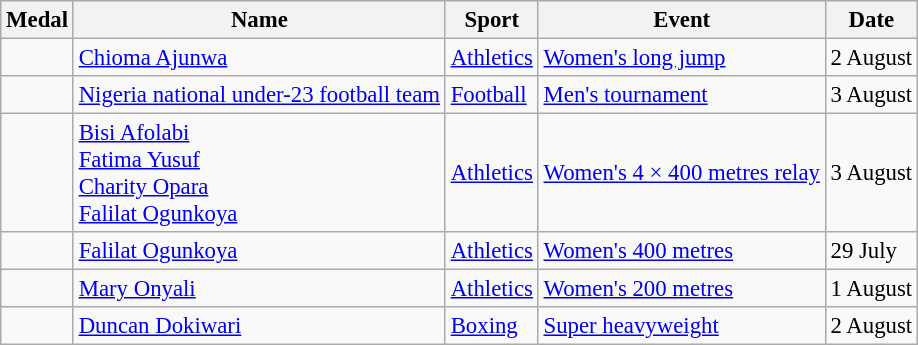<table class="wikitable sortable"  style="font-size:95%">
<tr>
<th>Medal</th>
<th>Name</th>
<th>Sport</th>
<th>Event</th>
<th>Date</th>
</tr>
<tr align=left>
<td></td>
<td><a href='#'>Chioma Ajunwa</a></td>
<td><a href='#'>Athletics</a></td>
<td><a href='#'>Women's long jump</a></td>
<td>2 August</td>
</tr>
<tr align=left>
<td></td>
<td><a href='#'>Nigeria national under-23 football team</a><br></td>
<td><a href='#'>Football</a></td>
<td><a href='#'>Men's tournament</a></td>
<td>3 August</td>
</tr>
<tr align=left>
<td></td>
<td><a href='#'>Bisi Afolabi</a><br><a href='#'>Fatima Yusuf</a><br><a href='#'>Charity Opara</a><br><a href='#'>Falilat Ogunkoya</a></td>
<td><a href='#'>Athletics</a></td>
<td><a href='#'>Women's 4 × 400 metres relay</a></td>
<td>3 August</td>
</tr>
<tr align=left>
<td></td>
<td><a href='#'>Falilat Ogunkoya</a></td>
<td><a href='#'>Athletics</a></td>
<td><a href='#'>Women's 400 metres</a></td>
<td>29 July</td>
</tr>
<tr align=left>
<td></td>
<td><a href='#'>Mary Onyali</a></td>
<td><a href='#'>Athletics</a></td>
<td><a href='#'>Women's 200 metres</a></td>
<td>1 August</td>
</tr>
<tr align=left>
<td></td>
<td><a href='#'>Duncan Dokiwari</a></td>
<td><a href='#'>Boxing</a></td>
<td><a href='#'>Super heavyweight</a></td>
<td>2 August</td>
</tr>
</table>
